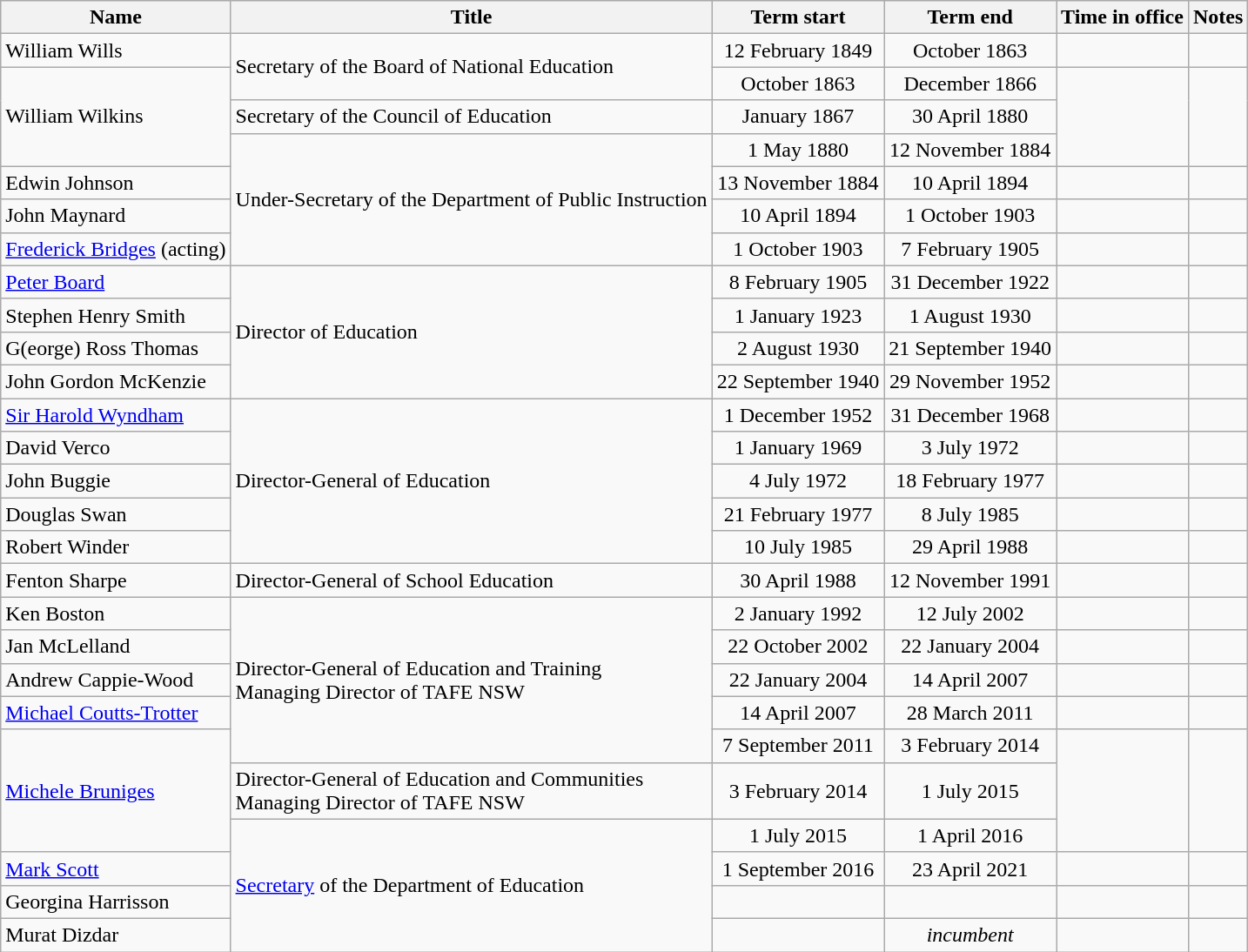<table class="wikitable">
<tr>
<th>Name</th>
<th>Title</th>
<th>Term start</th>
<th>Term end</th>
<th>Time in office</th>
<th>Notes</th>
</tr>
<tr>
<td>William Wills</td>
<td rowspan="2">Secretary of the Board of National Education</td>
<td align=center>12 February 1849</td>
<td align=center>October 1863</td>
<td align=right></td>
<td></td>
</tr>
<tr>
<td rowspan="3">William Wilkins</td>
<td align=center>October 1863</td>
<td align=center>December 1866</td>
<td rowspan=3 align=right></td>
<td rowspan=3></td>
</tr>
<tr>
<td>Secretary of the Council of Education</td>
<td align=center>January 1867</td>
<td align=center>30 April 1880</td>
</tr>
<tr>
<td rowspan="4">Under-Secretary of the Department of Public Instruction</td>
<td align=center>1 May 1880</td>
<td align=center>12 November 1884</td>
</tr>
<tr>
<td>Edwin Johnson</td>
<td align=center>13 November 1884</td>
<td align=center>10 April 1894</td>
<td align=right></td>
<td></td>
</tr>
<tr>
<td>John Maynard</td>
<td align=center>10 April 1894</td>
<td align=center>1 October 1903</td>
<td align=right></td>
<td></td>
</tr>
<tr>
<td><a href='#'>Frederick Bridges</a> (acting)</td>
<td align=center>1 October 1903</td>
<td align=center>7 February 1905</td>
<td align=right></td>
<td></td>
</tr>
<tr>
<td><a href='#'>Peter Board</a></td>
<td rowspan="4">Director of Education</td>
<td align=center>8 February 1905</td>
<td align=center>31 December 1922</td>
<td align=right><strong></strong></td>
<td></td>
</tr>
<tr>
<td>Stephen Henry Smith</td>
<td align=center>1 January 1923</td>
<td align=center>1 August 1930</td>
<td align=right></td>
<td></td>
</tr>
<tr>
<td>G(eorge) Ross Thomas</td>
<td align=center>2 August 1930</td>
<td align=center>21 September 1940</td>
<td align=right></td>
<td></td>
</tr>
<tr>
<td>John Gordon McKenzie</td>
<td align=center>22 September 1940</td>
<td align=center>29 November 1952</td>
<td align=right></td>
<td></td>
</tr>
<tr>
<td><a href='#'>Sir Harold Wyndham</a></td>
<td rowspan="5">Director-General of Education</td>
<td align=center>1 December 1952</td>
<td align=center>31 December 1968</td>
<td align=right></td>
<td></td>
</tr>
<tr>
<td>David Verco</td>
<td align=center>1 January 1969</td>
<td align=center>3 July 1972</td>
<td align=right></td>
<td></td>
</tr>
<tr>
<td>John Buggie</td>
<td align=center>4 July 1972</td>
<td align=center>18 February 1977</td>
<td align=right></td>
<td></td>
</tr>
<tr>
<td>Douglas Swan</td>
<td align=center>21 February 1977</td>
<td align=center>8 July 1985</td>
<td align=right></td>
<td></td>
</tr>
<tr>
<td>Robert Winder</td>
<td align=center>10 July 1985</td>
<td align=center>29 April 1988</td>
<td align=right></td>
<td></td>
</tr>
<tr>
<td>Fenton Sharpe</td>
<td>Director-General of School Education</td>
<td align=center>30 April 1988</td>
<td align=center>12 November 1991</td>
<td align=right></td>
<td></td>
</tr>
<tr>
<td>Ken Boston</td>
<td rowspan="5">Director-General of Education and Training<br>Managing Director of TAFE NSW</td>
<td align=center>2 January 1992</td>
<td align=center>12 July 2002</td>
<td align=right></td>
<td></td>
</tr>
<tr>
<td>Jan McLelland</td>
<td align=center>22 October 2002</td>
<td align=center>22 January 2004</td>
<td align=right></td>
<td></td>
</tr>
<tr>
<td>Andrew Cappie-Wood</td>
<td align=center>22 January 2004</td>
<td align=center>14 April 2007</td>
<td align=right></td>
<td></td>
</tr>
<tr>
<td><a href='#'>Michael Coutts-Trotter</a></td>
<td align=center>14 April 2007</td>
<td align=center>28 March 2011</td>
<td align=right></td>
<td></td>
</tr>
<tr>
<td rowspan="3"><a href='#'>Michele Bruniges</a></td>
<td align=center>7 September 2011</td>
<td align=center>3 February 2014</td>
<td rowspan=3 align=right></td>
<td rowspan=3></td>
</tr>
<tr>
<td>Director-General of Education and Communities<br>Managing Director of TAFE NSW</td>
<td align=center>3 February 2014</td>
<td align=center>1 July 2015</td>
</tr>
<tr>
<td rowspan="4"><a href='#'>Secretary</a> of the Department of Education</td>
<td align=center>1 July 2015</td>
<td align=center>1 April 2016</td>
</tr>
<tr>
<td><a href='#'>Mark Scott</a></td>
<td align=center>1 September 2016</td>
<td align=center>23 April 2021</td>
<td></td>
<td></td>
</tr>
<tr>
<td>Georgina Harrisson</td>
<td align=center></td>
<td align=center></td>
<td align=right></td>
<td></td>
</tr>
<tr>
<td>Murat Dizdar</td>
<td align=center></td>
<td align=center><em>incumbent</em></td>
<td align=right></td>
<td></td>
</tr>
</table>
